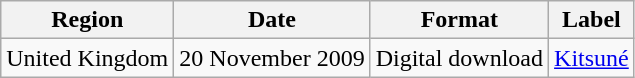<table class=wikitable>
<tr>
<th scope="col">Region</th>
<th scope="col">Date</th>
<th scope="col">Format</th>
<th scope="col">Label</th>
</tr>
<tr>
<td>United Kingdom</td>
<td>20 November 2009</td>
<td>Digital download</td>
<td><a href='#'>Kitsuné</a></td>
</tr>
</table>
